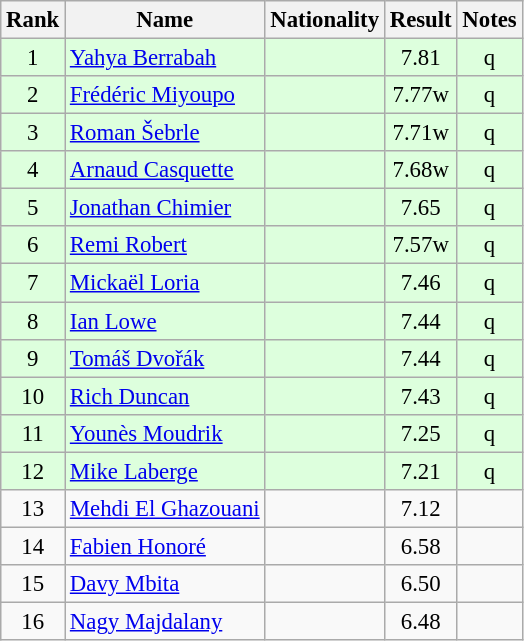<table class="wikitable sortable" style="text-align:center; font-size:95%">
<tr>
<th>Rank</th>
<th>Name</th>
<th>Nationality</th>
<th>Result</th>
<th>Notes</th>
</tr>
<tr bgcolor=ddffdd>
<td>1</td>
<td align=left><a href='#'>Yahya Berrabah</a></td>
<td align=left></td>
<td>7.81</td>
<td>q</td>
</tr>
<tr bgcolor=ddffdd>
<td>2</td>
<td align=left><a href='#'>Frédéric Miyoupo</a></td>
<td align=left></td>
<td>7.77w</td>
<td>q</td>
</tr>
<tr bgcolor=ddffdd>
<td>3</td>
<td align=left><a href='#'>Roman Šebrle</a></td>
<td align=left></td>
<td>7.71w</td>
<td>q</td>
</tr>
<tr bgcolor=ddffdd>
<td>4</td>
<td align=left><a href='#'>Arnaud Casquette</a></td>
<td align=left></td>
<td>7.68w</td>
<td>q</td>
</tr>
<tr bgcolor=ddffdd>
<td>5</td>
<td align=left><a href='#'>Jonathan Chimier</a></td>
<td align=left></td>
<td>7.65</td>
<td>q</td>
</tr>
<tr bgcolor=ddffdd>
<td>6</td>
<td align=left><a href='#'>Remi Robert</a></td>
<td align=left></td>
<td>7.57w</td>
<td>q</td>
</tr>
<tr bgcolor=ddffdd>
<td>7</td>
<td align=left><a href='#'>Mickaël Loria</a></td>
<td align=left></td>
<td>7.46</td>
<td>q</td>
</tr>
<tr bgcolor=ddffdd>
<td>8</td>
<td align=left><a href='#'>Ian Lowe</a></td>
<td align=left></td>
<td>7.44</td>
<td>q</td>
</tr>
<tr bgcolor=ddffdd>
<td>9</td>
<td align=left><a href='#'>Tomáš Dvořák</a></td>
<td align=left></td>
<td>7.44</td>
<td>q</td>
</tr>
<tr bgcolor=ddffdd>
<td>10</td>
<td align=left><a href='#'>Rich Duncan</a></td>
<td align=left></td>
<td>7.43</td>
<td>q</td>
</tr>
<tr bgcolor=ddffdd>
<td>11</td>
<td align=left><a href='#'>Younès Moudrik</a></td>
<td align=left></td>
<td>7.25</td>
<td>q</td>
</tr>
<tr bgcolor=ddffdd>
<td>12</td>
<td align=left><a href='#'>Mike Laberge</a></td>
<td align=left></td>
<td>7.21</td>
<td>q</td>
</tr>
<tr>
<td>13</td>
<td align=left><a href='#'>Mehdi El Ghazouani</a></td>
<td align=left></td>
<td>7.12</td>
<td></td>
</tr>
<tr>
<td>14</td>
<td align=left><a href='#'>Fabien Honoré</a></td>
<td align=left></td>
<td>6.58</td>
<td></td>
</tr>
<tr>
<td>15</td>
<td align=left><a href='#'>Davy Mbita</a></td>
<td align=left></td>
<td>6.50</td>
<td></td>
</tr>
<tr>
<td>16</td>
<td align=left><a href='#'>Nagy Majdalany</a></td>
<td align=left></td>
<td>6.48</td>
<td></td>
</tr>
</table>
